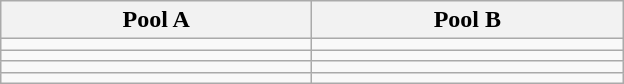<table class="wikitable">
<tr>
<th width=200px>Pool A</th>
<th width=200px>Pool B</th>
</tr>
<tr>
<td></td>
<td></td>
</tr>
<tr>
<td></td>
<td></td>
</tr>
<tr>
<td></td>
<td></td>
</tr>
<tr>
<td></td>
<td></td>
</tr>
</table>
